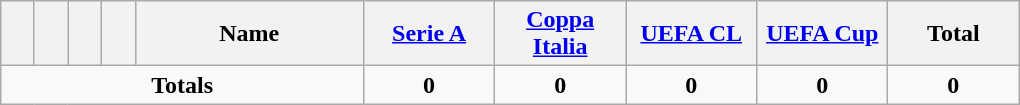<table class="wikitable" style="text-align:center">
<tr>
<th width=15></th>
<th width=15></th>
<th width=15></th>
<th width=15></th>
<th width=145>Name</th>
<th width=80><a href='#'>Serie A</a></th>
<th width=80><a href='#'>Coppa Italia</a></th>
<th width=80><a href='#'>UEFA CL</a></th>
<th width=80><a href='#'>UEFA Cup</a></th>
<th width=80>Total</th>
</tr>
<tr>
<td colspan=5><strong>Totals</strong></td>
<td><strong>0</strong></td>
<td><strong>0</strong></td>
<td><strong>0</strong></td>
<td><strong>0</strong></td>
<td><strong>0</strong></td>
</tr>
</table>
